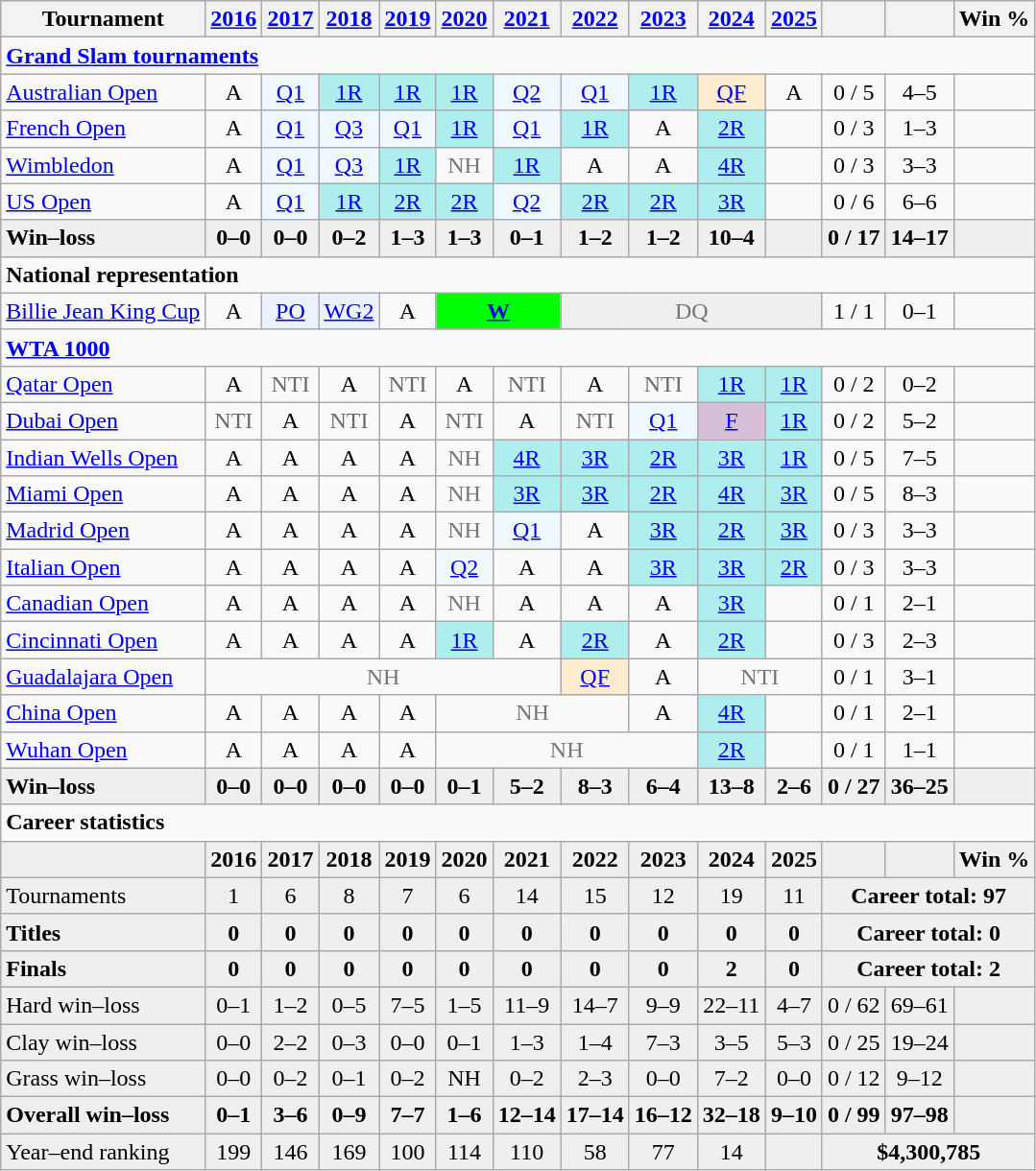<table class="wikitable nowrap" style=text-align:center>
<tr>
<th>Tournament</th>
<th><a href='#'>2016</a></th>
<th><a href='#'>2017</a></th>
<th><a href='#'>2018</a></th>
<th><a href='#'>2019</a></th>
<th><a href='#'>2020</a></th>
<th><a href='#'>2021</a></th>
<th><a href='#'>2022</a></th>
<th><a href='#'>2023</a></th>
<th><a href='#'>2024</a></th>
<th><a href='#'>2025</a></th>
<th></th>
<th></th>
<th>Win %</th>
</tr>
<tr>
<td colspan="14" style="text-align:left"><strong><a href='#'>Grand Slam tournaments</a></strong></td>
</tr>
<tr>
<td align=left><a href='#'>Australian Open</a></td>
<td>A</td>
<td style=background:#f0f8ff><a href='#'>Q1</a></td>
<td style=background:#afeeee><a href='#'>1R</a></td>
<td style=background:#afeeee><a href='#'>1R</a></td>
<td style=background:#afeeee><a href='#'>1R</a></td>
<td style=background:#f0f8ff><a href='#'>Q2</a></td>
<td style=background:#f0f8ff><a href='#'>Q1</a></td>
<td style=background:#afeeee><a href='#'>1R</a></td>
<td style=background:#ffebcd><a href='#'>QF</a></td>
<td>A</td>
<td>0 / 5</td>
<td>4–5</td>
<td></td>
</tr>
<tr>
<td align=left><a href='#'>French Open</a></td>
<td>A</td>
<td style=background:#f0f8ff><a href='#'>Q1</a></td>
<td style=background:#f0f8ff><a href='#'>Q3</a></td>
<td style=background:#f0f8ff><a href='#'>Q1</a></td>
<td style=background:#afeeee><a href='#'>1R</a></td>
<td style=background:#f0f8ff><a href='#'>Q1</a></td>
<td style=background:#afeeee><a href='#'>1R</a></td>
<td>A</td>
<td style=background:#afeeee><a href='#'>2R</a></td>
<td></td>
<td>0 / 3</td>
<td>1–3</td>
<td></td>
</tr>
<tr>
<td align=left><a href='#'>Wimbledon</a></td>
<td>A</td>
<td style=background:#f0f8ff><a href='#'>Q1</a></td>
<td style=background:#f0f8ff><a href='#'>Q3</a></td>
<td style=background:#afeeee><a href='#'>1R</a></td>
<td style=color:#767676>NH</td>
<td style=background:#afeeee><a href='#'>1R</a></td>
<td>A</td>
<td>A</td>
<td style=background:#afeeee><a href='#'>4R</a></td>
<td></td>
<td>0 / 3</td>
<td>3–3</td>
<td></td>
</tr>
<tr>
<td align=left><a href='#'>US Open</a></td>
<td>A</td>
<td style=background:#f0f8ff><a href='#'>Q1</a></td>
<td style=background:#afeeee><a href='#'>1R</a></td>
<td style=background:#afeeee><a href='#'>2R</a></td>
<td style=background:#afeeee><a href='#'>2R</a></td>
<td style=background:#f0f8ff><a href='#'>Q2</a></td>
<td style=background:#afeeee><a href='#'>2R</a></td>
<td style=background:#afeeee><a href='#'>2R</a></td>
<td style=background:#afeeee><a href='#'>3R</a></td>
<td></td>
<td>0 / 6</td>
<td>6–6</td>
<td></td>
</tr>
<tr style=background:#efefef;font-weight:bold>
<td style=text-align:left>Win–loss</td>
<td>0–0</td>
<td>0–0</td>
<td>0–2</td>
<td>1–3</td>
<td>1–3</td>
<td>0–1</td>
<td>1–2</td>
<td>1–2</td>
<td>10–4</td>
<td></td>
<td>0 / 17</td>
<td>14–17</td>
<td></td>
</tr>
<tr>
<td colspan="14" align="left"><strong>National representation</strong></td>
</tr>
<tr>
<td align=left><a href='#'>Billie Jean King Cup</a></td>
<td>A</td>
<td bgcolor=ecf2ff><a href='#'>PO</a></td>
<td bgcolor=ecf2ff><a href='#'>WG2</a></td>
<td>A</td>
<td bgcolor=lime colspan="2"><strong><a href='#'>W</a></strong></td>
<td colspan="4" style=background:#efefef;color:#767676>DQ</td>
<td>1 / 1</td>
<td>0–1</td>
<td></td>
</tr>
<tr>
<td colspan="14" align="left"><strong><a href='#'>WTA 1000</a></strong></td>
</tr>
<tr>
<td align=left><a href='#'>Qatar Open</a></td>
<td>A</td>
<td style=color:#696969>NTI</td>
<td>A</td>
<td style=color:#696969>NTI</td>
<td>A</td>
<td style=color:#696969>NTI</td>
<td>A</td>
<td style=color:#696969>NTI</td>
<td style=background:#afeeee><a href='#'>1R</a></td>
<td style=background:#afeeee><a href='#'>1R</a></td>
<td>0 / 2</td>
<td>0–2</td>
<td></td>
</tr>
<tr>
<td align=left><a href='#'>Dubai Open</a></td>
<td style=color:#696969>NTI</td>
<td>A</td>
<td style=color:#696969>NTI</td>
<td>A</td>
<td style=color:#696969>NTI</td>
<td>A</td>
<td style=color:#696969>NTI</td>
<td style=background:#f0f8ff><a href='#'>Q1</a></td>
<td style=background:thistle><a href='#'>F</a></td>
<td style=background:#afeeee><a href='#'>1R</a></td>
<td>0 / 2</td>
<td>5–2</td>
<td></td>
</tr>
<tr>
<td align=left><a href='#'>Indian Wells Open</a></td>
<td>A</td>
<td>A</td>
<td>A</td>
<td>A</td>
<td style=color:#767676>NH</td>
<td style=background:#afeeee><a href='#'>4R</a></td>
<td style=background:#afeeee><a href='#'>3R</a></td>
<td style=background:#afeeee><a href='#'>2R</a></td>
<td style=background:#afeeee><a href='#'>3R</a></td>
<td style=background:#afeeee><a href='#'>1R</a></td>
<td>0 / 5</td>
<td>7–5</td>
<td></td>
</tr>
<tr>
<td align=left><a href='#'>Miami Open</a></td>
<td>A</td>
<td>A</td>
<td>A</td>
<td>A</td>
<td style=color:#767676>NH</td>
<td style=background:#afeeee><a href='#'>3R</a></td>
<td style=background:#afeeee><a href='#'>3R</a></td>
<td style=background:#afeeee><a href='#'>2R</a></td>
<td style=background:#afeeee><a href='#'>4R</a></td>
<td style=background:#afeeee><a href='#'>3R</a></td>
<td>0 / 5</td>
<td>8–3</td>
<td></td>
</tr>
<tr>
<td align=left><a href='#'>Madrid Open</a></td>
<td>A</td>
<td>A</td>
<td>A</td>
<td>A</td>
<td style=color:#767676>NH</td>
<td style=background:#f0f8ff><a href='#'>Q1</a></td>
<td>A</td>
<td style=background:#afeeee><a href='#'>3R</a></td>
<td style=background:#afeeee><a href='#'>2R</a></td>
<td style=background:#afeeee><a href='#'>3R</a></td>
<td>0 / 3</td>
<td>3–3</td>
<td></td>
</tr>
<tr>
<td align=left><a href='#'>Italian Open</a></td>
<td>A</td>
<td>A</td>
<td>A</td>
<td>A</td>
<td style=background:#f0f8ff><a href='#'>Q2</a></td>
<td>A</td>
<td>A</td>
<td style=background:#afeeee><a href='#'>3R</a></td>
<td style=background:#afeeee><a href='#'>3R</a></td>
<td style=background:#afeeee><a href='#'>2R</a></td>
<td>0 / 3</td>
<td>3–3</td>
<td></td>
</tr>
<tr>
<td align=left><a href='#'>Canadian Open</a></td>
<td>A</td>
<td>A</td>
<td>A</td>
<td>A</td>
<td style=color:#767676>NH</td>
<td>A</td>
<td>A</td>
<td>A</td>
<td style="background:#afeeee"><a href='#'>3R</a></td>
<td></td>
<td>0 / 1</td>
<td>2–1</td>
<td></td>
</tr>
<tr>
<td align=left><a href='#'>Cincinnati Open</a></td>
<td>A</td>
<td>A</td>
<td>A</td>
<td>A</td>
<td style=background:#afeeee><a href='#'>1R</a></td>
<td>A</td>
<td style=background:#afeeee><a href='#'>2R</a></td>
<td>A</td>
<td bgcolor=afeeee><a href='#'>2R</a></td>
<td></td>
<td>0 / 3</td>
<td>2–3</td>
<td></td>
</tr>
<tr>
<td align=left><a href='#'>Guadalajara Open</a></td>
<td colspan=6 style=color:#767676>NH</td>
<td style=background:#ffebcd><a href='#'>QF</a></td>
<td>A</td>
<td colspan=2 style=color:#767676>NTI</td>
<td>0 / 1</td>
<td>3–1</td>
<td></td>
</tr>
<tr>
<td align=left><a href='#'>China Open</a></td>
<td>A</td>
<td>A</td>
<td>A</td>
<td>A</td>
<td colspan=3 style=color:#767676>NH</td>
<td>A</td>
<td style=background:#afeeee><a href='#'>4R</a></td>
<td></td>
<td>0 / 1</td>
<td>2–1</td>
<td></td>
</tr>
<tr>
<td align=left><a href='#'>Wuhan Open</a></td>
<td>A</td>
<td>A</td>
<td>A</td>
<td>A</td>
<td colspan=4 style=color:#767676>NH</td>
<td style=background:#afeeee><a href='#'>2R</a></td>
<td></td>
<td>0 / 1</td>
<td>1–1</td>
<td></td>
</tr>
<tr style=font-weight:bold;background:#efefef>
<td align=left>Win–loss</td>
<td>0–0</td>
<td>0–0</td>
<td>0–0</td>
<td>0–0</td>
<td>0–1</td>
<td>5–2</td>
<td>8–3</td>
<td>6–4</td>
<td>13–8</td>
<td>2–6</td>
<td>0 / 27</td>
<td>36–25</td>
<td></td>
</tr>
<tr>
<td colspan="14" style="text-align:left"><strong>Career statistics</strong></td>
</tr>
<tr style=font-weight:bold;background:#efefef>
<td></td>
<td>2016</td>
<td>2017</td>
<td>2018</td>
<td>2019</td>
<td>2020</td>
<td>2021</td>
<td>2022</td>
<td>2023</td>
<td>2024</td>
<td>2025</td>
<td></td>
<td></td>
<td>Win %</td>
</tr>
<tr style=background:#efefef>
<td style=text-align:left>Tournaments</td>
<td>1</td>
<td>6</td>
<td>8</td>
<td>7</td>
<td>6</td>
<td>14</td>
<td>15</td>
<td>12</td>
<td>19</td>
<td>11</td>
<td colspan=3><strong>Career total: 97</strong></td>
</tr>
<tr style=font-weight:bold;background:#efefef>
<td align=left>Titles</td>
<td>0</td>
<td>0</td>
<td>0</td>
<td>0</td>
<td>0</td>
<td>0</td>
<td>0</td>
<td>0</td>
<td>0</td>
<td>0</td>
<td colspan=3>Career total: 0</td>
</tr>
<tr style=font-weight:bold;background:#efefef>
<td align=left>Finals</td>
<td>0</td>
<td>0</td>
<td>0</td>
<td>0</td>
<td>0</td>
<td>0</td>
<td>0</td>
<td>0</td>
<td>2</td>
<td>0</td>
<td colspan=3>Career total: 2</td>
</tr>
<tr bgcolor=efefef>
<td align=left>Hard win–loss</td>
<td>0–1</td>
<td>1–2</td>
<td>0–5</td>
<td>7–5</td>
<td>1–5</td>
<td>11–9</td>
<td>14–7</td>
<td>9–9</td>
<td>22–11</td>
<td>4–7</td>
<td>0 / 62</td>
<td>69–61</td>
<td></td>
</tr>
<tr bgcolor=efefef>
<td align=left>Clay win–loss</td>
<td>0–0</td>
<td>2–2</td>
<td>0–3</td>
<td>0–0</td>
<td>0–1</td>
<td>1–3</td>
<td>1–4</td>
<td>7–3</td>
<td>3–5</td>
<td>5–3</td>
<td>0 / 25</td>
<td>19–24</td>
<td></td>
</tr>
<tr bgcolor=efefef>
<td align=left>Grass win–loss</td>
<td>0–0</td>
<td>0–2</td>
<td>0–1</td>
<td>0–2</td>
<td>NH</td>
<td>0–2</td>
<td>2–3</td>
<td>0–0</td>
<td>7–2</td>
<td>0–0</td>
<td>0 / 12</td>
<td>9–12</td>
<td></td>
</tr>
<tr style="font-weight:bold;background:#efefef">
<td style="text-align:left">Overall win–loss</td>
<td>0–1</td>
<td>3–6</td>
<td>0–9</td>
<td>7–7</td>
<td>1–6</td>
<td>12–14</td>
<td>17–14</td>
<td>16–12</td>
<td>32–18</td>
<td>9–10</td>
<td>0 / 99</td>
<td>97–98</td>
<td></td>
</tr>
<tr style="background:#efefef">
<td align="left">Year–end ranking</td>
<td>199</td>
<td>146</td>
<td>169</td>
<td>100</td>
<td>114</td>
<td>110</td>
<td>58</td>
<td>77</td>
<td>14</td>
<td></td>
<td colspan="3"><strong>$4,300,785</strong></td>
</tr>
</table>
